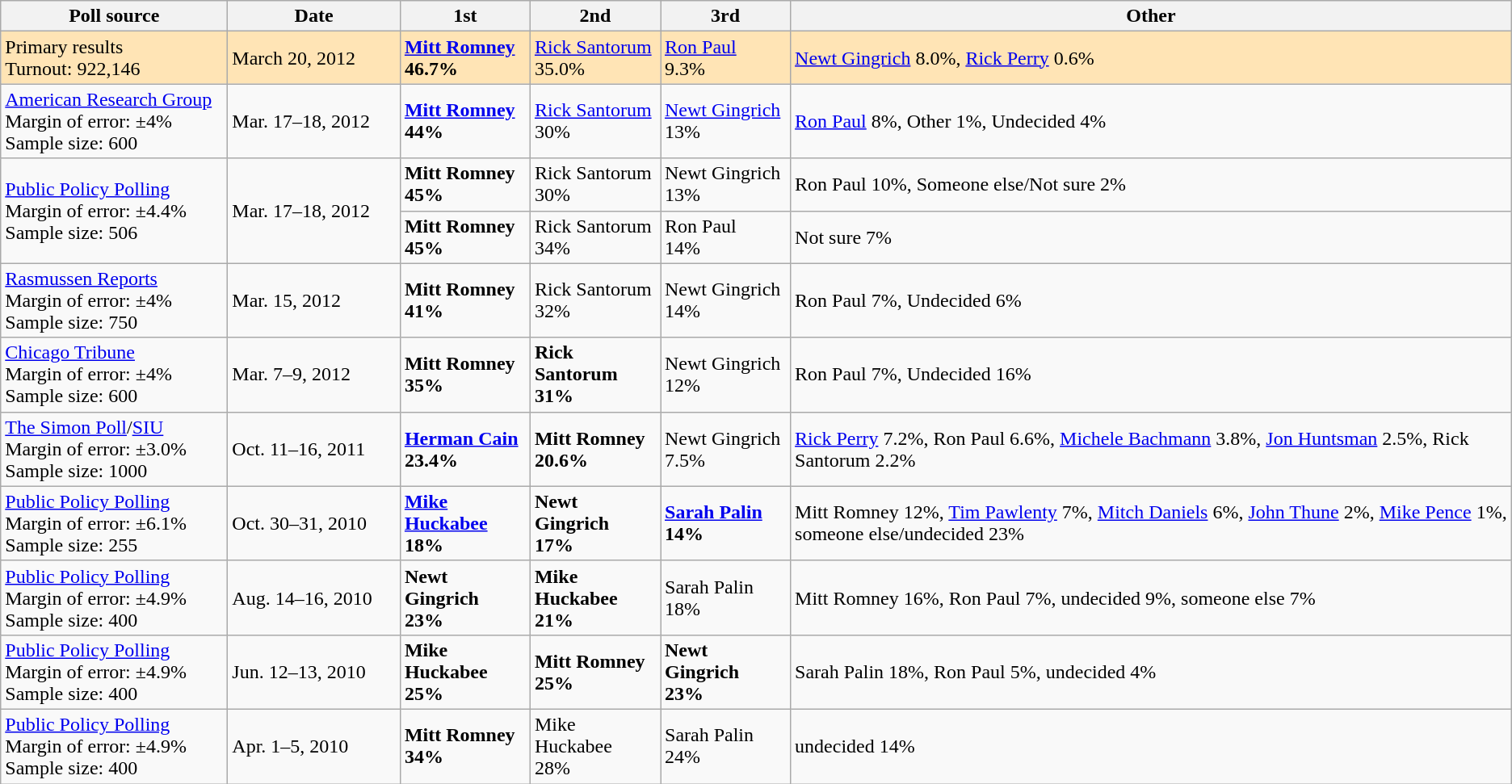<table class="wikitable">
<tr>
<th style="width:180px;">Poll source</th>
<th style="width:135px;">Date</th>
<th style="width:100px;">1st</th>
<th style="width:100px;">2nd</th>
<th style="width:100px;">3rd</th>
<th>Other</th>
</tr>
<tr style="background:Moccasin;">
<td>Primary results<br>Turnout: 922,146</td>
<td>March 20, 2012</td>
<td><strong><a href='#'>Mitt Romney</a> 46.7% </strong></td>
<td><a href='#'>Rick Santorum</a><br>35.0%</td>
<td><a href='#'>Ron Paul</a><br>9.3%</td>
<td><a href='#'>Newt Gingrich</a> 8.0%, <a href='#'>Rick Perry</a> 0.6%</td>
</tr>
<tr>
<td><a href='#'>American Research Group</a><br>Margin of error: ±4%
<br>Sample size: 600</td>
<td>Mar. 17–18, 2012</td>
<td><strong><a href='#'>Mitt Romney</a><br>44%</strong></td>
<td><a href='#'>Rick Santorum</a><br>30%</td>
<td><a href='#'>Newt Gingrich</a><br>13%</td>
<td><a href='#'>Ron Paul</a> 8%, Other 1%, Undecided 4%</td>
</tr>
<tr>
<td rowspan=2><a href='#'>Public Policy Polling</a><br>Margin of error: ±4.4%
<br>Sample size: 506</td>
<td rowspan=2>Mar. 17–18, 2012</td>
<td><strong>Mitt Romney<br>45%</strong></td>
<td>Rick Santorum<br>30%</td>
<td>Newt Gingrich<br>13%</td>
<td>Ron Paul 10%, Someone else/Not sure 2%</td>
</tr>
<tr>
<td><strong>Mitt Romney<br>45%</strong></td>
<td>Rick Santorum<br>34%</td>
<td>Ron Paul<br>14%</td>
<td>Not sure 7%</td>
</tr>
<tr>
<td><a href='#'>Rasmussen Reports</a><br>Margin of error: ±4%
<br>Sample size: 750</td>
<td>Mar. 15, 2012</td>
<td><strong>Mitt Romney<br>41%</strong></td>
<td>Rick Santorum<br>32%</td>
<td>Newt Gingrich<br>14%</td>
<td>Ron Paul 7%, Undecided 6%</td>
</tr>
<tr>
<td><a href='#'>Chicago Tribune</a><br>Margin of error: ±4%
<br>Sample size: 600</td>
<td>Mar. 7–9, 2012</td>
<td><strong>Mitt Romney<br>35%</strong></td>
<td><strong>Rick Santorum<br>31%</strong></td>
<td>Newt Gingrich<br>12%</td>
<td>Ron Paul 7%, Undecided 16%</td>
</tr>
<tr>
<td><a href='#'>The Simon Poll</a>/<a href='#'>SIU</a><br>Margin of error: ±3.0%
<br>Sample size: 1000</td>
<td>Oct. 11–16, 2011</td>
<td><strong><a href='#'>Herman Cain</a><br>23.4%</strong></td>
<td><strong>Mitt Romney<br>20.6%</strong></td>
<td>Newt Gingrich<br>7.5%</td>
<td><a href='#'>Rick Perry</a> 7.2%, Ron Paul 6.6%, <a href='#'>Michele Bachmann</a> 3.8%, <a href='#'>Jon Huntsman</a> 2.5%, Rick Santorum 2.2%</td>
</tr>
<tr>
<td><a href='#'>Public Policy Polling</a><br>Margin of error: ±6.1%
<br>Sample size: 255</td>
<td>Oct. 30–31, 2010</td>
<td><strong><a href='#'>Mike Huckabee</a><br>18%</strong></td>
<td><strong>Newt Gingrich<br>17%</strong></td>
<td><strong><a href='#'>Sarah Palin</a><br>14%</strong></td>
<td>Mitt Romney 12%, <a href='#'>Tim Pawlenty</a> 7%, <a href='#'>Mitch Daniels</a> 6%, <a href='#'>John Thune</a> 2%, <a href='#'>Mike Pence</a> 1%, someone else/undecided 23%</td>
</tr>
<tr>
<td><a href='#'>Public Policy Polling</a><br>Margin of error: ±4.9%
<br>Sample size: 400</td>
<td>Aug. 14–16, 2010</td>
<td><strong>Newt Gingrich<br>23%</strong></td>
<td><strong>Mike Huckabee<br>21%</strong></td>
<td>Sarah Palin<br>18%</td>
<td>Mitt Romney 16%, Ron Paul 7%, undecided 9%, someone else 7%</td>
</tr>
<tr>
<td><a href='#'>Public Policy Polling</a><br>Margin of error: ±4.9%
<br>Sample size: 400</td>
<td>Jun. 12–13, 2010</td>
<td><strong>Mike Huckabee<br>25%</strong></td>
<td><strong>Mitt Romney<br>25%</strong></td>
<td><strong>Newt Gingrich<br>23%</strong></td>
<td>Sarah Palin 18%, Ron Paul 5%, undecided 4%</td>
</tr>
<tr>
<td><a href='#'>Public Policy Polling</a><br>Margin of error: ±4.9%
<br>Sample size: 400</td>
<td>Apr. 1–5, 2010</td>
<td><strong>Mitt Romney<br>34%</strong></td>
<td>Mike Huckabee<br>28%</td>
<td>Sarah Palin<br>24%</td>
<td>undecided 14%</td>
</tr>
</table>
